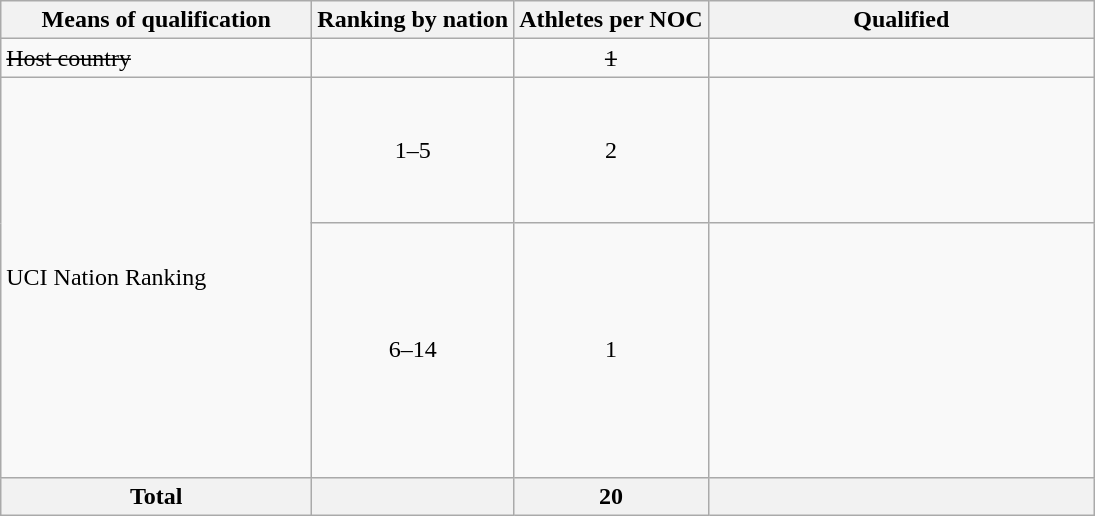<table class="wikitable"  style="text-align:center;">
<tr>
<th width="200">Means of qualification</th>
<th>Ranking by nation</th>
<th>Athletes per NOC</th>
<th width="250">Qualified</th>
</tr>
<tr>
<td style="text-align:left;"><s>Host country</s></td>
<td></td>
<td><s>1</s></td>
<td align="left"><s></s></td>
</tr>
<tr>
<td style="text-align:left;" rowspan="2">UCI Nation Ranking</td>
<td>1–5</td>
<td>2</td>
<td align="left"><br><br><br><br><br></td>
</tr>
<tr>
<td>6–14</td>
<td>1</td>
<td align="left"><br><br><br><br><br><br><br><br><br></td>
</tr>
<tr>
<th>Total</th>
<th></th>
<th>20</th>
<th></th>
</tr>
</table>
